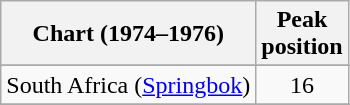<table class="wikitable sortable">
<tr>
<th align="left">Chart (1974–1976)</th>
<th style="text-align:center;">Peak<br>position</th>
</tr>
<tr>
</tr>
<tr>
</tr>
<tr>
<td>South Africa (<a href='#'>Springbok</a>)</td>
<td align="center">16</td>
</tr>
<tr>
</tr>
<tr>
</tr>
</table>
